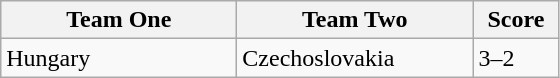<table class="wikitable">
<tr>
<th width=150>Team One</th>
<th width=150>Team Two</th>
<th width=50>Score</th>
</tr>
<tr>
<td>Hungary</td>
<td>Czechoslovakia</td>
<td>3–2</td>
</tr>
</table>
